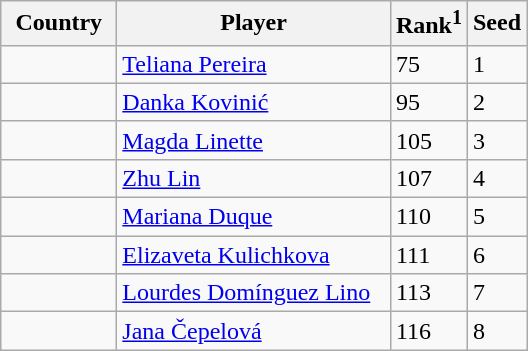<table class="sortable wikitable">
<tr>
<th width="70">Country</th>
<th width="175">Player</th>
<th>Rank<sup>1</sup></th>
<th>Seed</th>
</tr>
<tr>
<td></td>
<td><a href='#'>Teliana Pereira</a></td>
<td>75</td>
<td>1</td>
</tr>
<tr>
<td></td>
<td><a href='#'>Danka Kovinić</a></td>
<td>95</td>
<td>2</td>
</tr>
<tr>
<td></td>
<td><a href='#'>Magda Linette</a></td>
<td>105</td>
<td>3</td>
</tr>
<tr>
<td></td>
<td><a href='#'>Zhu Lin</a></td>
<td>107</td>
<td>4</td>
</tr>
<tr>
<td></td>
<td><a href='#'>Mariana Duque</a></td>
<td>110</td>
<td>5</td>
</tr>
<tr>
<td></td>
<td><a href='#'>Elizaveta Kulichkova</a></td>
<td>111</td>
<td>6</td>
</tr>
<tr>
<td></td>
<td><a href='#'>Lourdes Domínguez Lino</a></td>
<td>113</td>
<td>7</td>
</tr>
<tr>
<td></td>
<td><a href='#'>Jana Čepelová</a></td>
<td>116</td>
<td>8</td>
</tr>
</table>
